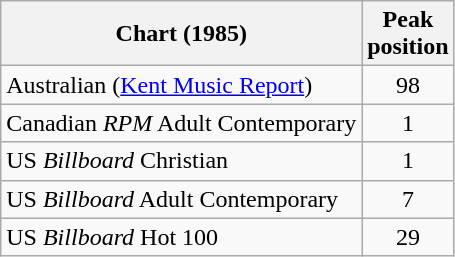<table class="wikitable">
<tr>
<th>Chart (1985)</th>
<th>Peak<br>position</th>
</tr>
<tr>
<td>Australian (<a href='#'>Kent Music Report</a>)</td>
<td align="center">98</td>
</tr>
<tr>
<td align="left">Canadian <em>RPM</em> Adult Contemporary</td>
<td align="center">1</td>
</tr>
<tr>
<td>US <em>Billboard</em> Christian</td>
<td align="center">1</td>
</tr>
<tr>
<td>US <em>Billboard</em> Adult Contemporary</td>
<td align="center">7</td>
</tr>
<tr>
<td>US <em>Billboard</em> Hot 100</td>
<td align="center">29</td>
</tr>
</table>
